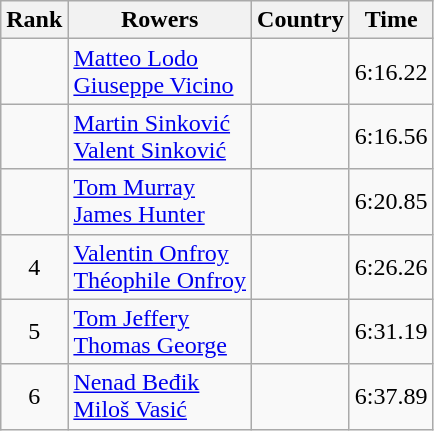<table class="wikitable" style="text-align:center">
<tr>
<th>Rank</th>
<th>Rowers</th>
<th>Country</th>
<th>Time</th>
</tr>
<tr>
<td></td>
<td align="left"><a href='#'>Matteo Lodo</a><br><a href='#'>Giuseppe Vicino</a></td>
<td align="left"></td>
<td>6:16.22</td>
</tr>
<tr>
<td></td>
<td align="left"><a href='#'>Martin Sinković</a><br><a href='#'>Valent Sinković</a></td>
<td align="left"></td>
<td>6:16.56</td>
</tr>
<tr>
<td></td>
<td align="left"><a href='#'>Tom Murray</a><br><a href='#'>James Hunter</a></td>
<td align="left"></td>
<td>6:20.85</td>
</tr>
<tr>
<td>4</td>
<td align="left"><a href='#'>Valentin Onfroy</a><br><a href='#'>Théophile Onfroy</a></td>
<td align="left"></td>
<td>6:26.26</td>
</tr>
<tr>
<td>5</td>
<td align="left"><a href='#'>Tom Jeffery</a><br><a href='#'>Thomas George</a></td>
<td align="left"></td>
<td>6:31.19</td>
</tr>
<tr>
<td>6</td>
<td align="left"><a href='#'>Nenad Beđik</a><br><a href='#'>Miloš Vasić</a></td>
<td align="left"></td>
<td>6:37.89</td>
</tr>
</table>
